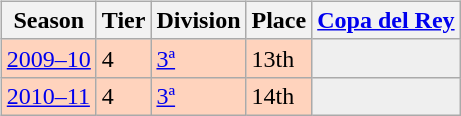<table>
<tr>
<td valign="top" width=0%><br><table class="wikitable">
<tr style="background:#f0f6fa;">
<th>Season</th>
<th>Tier</th>
<th>Division</th>
<th>Place</th>
<th><a href='#'>Copa del Rey</a></th>
</tr>
<tr>
<td style="background:#FFD3BD;"><a href='#'>2009–10</a></td>
<td style="background:#FFD3BD;">4</td>
<td style="background:#FFD3BD;"><a href='#'>3ª</a></td>
<td style="background:#FFD3BD;">13th</td>
<th style="background:#efefef;"></th>
</tr>
<tr>
<td style="background:#FFD3BD;"><a href='#'>2010–11</a></td>
<td style="background:#FFD3BD;">4</td>
<td style="background:#FFD3BD;"><a href='#'>3ª</a></td>
<td style="background:#FFD3BD;">14th</td>
<th style="background:#efefef;"></th>
</tr>
</table>
</td>
</tr>
</table>
